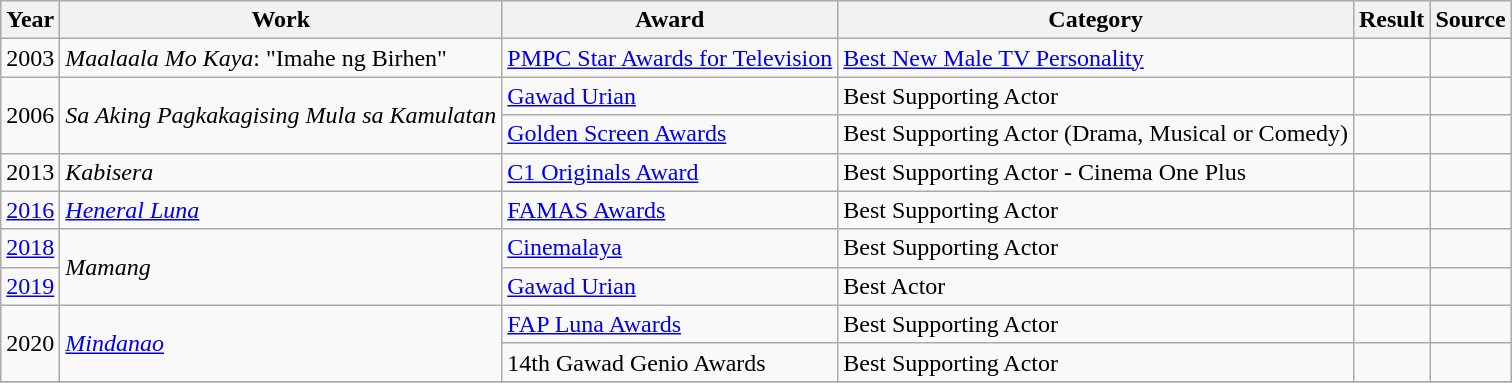<table class="wikitable">
<tr>
<th>Year</th>
<th>Work</th>
<th>Award</th>
<th>Category</th>
<th>Result</th>
<th>Source </th>
</tr>
<tr>
<td>2003</td>
<td><em>Maalaala Mo Kaya</em>: "Imahe ng Birhen"</td>
<td><a href='#'>PMPC Star Awards for Television</a></td>
<td><a href='#'>Best New Male TV Personality</a></td>
<td></td>
<td></td>
</tr>
<tr>
<td rowspan=2>2006</td>
<td rowspan=2><em>Sa Aking Pagkakagising Mula sa Kamulatan</em></td>
<td><a href='#'>Gawad Urian</a></td>
<td>Best Supporting Actor</td>
<td></td>
<td></td>
</tr>
<tr>
<td><a href='#'> Golden Screen Awards</a></td>
<td>Best Supporting Actor (Drama, Musical or Comedy)</td>
<td></td>
<td></td>
</tr>
<tr>
<td>2013</td>
<td><em>Kabisera</em></td>
<td><a href='#'>C1 Originals Award</a></td>
<td>Best Supporting Actor - Cinema One Plus</td>
<td></td>
<td></td>
</tr>
<tr>
<td><a href='#'>2016</a></td>
<td><em><a href='#'>Heneral Luna</a></em></td>
<td><a href='#'>FAMAS Awards</a></td>
<td>Best Supporting Actor</td>
<td></td>
<td></td>
</tr>
<tr>
<td><a href='#'>2018</a></td>
<td rowspan=2><em>Mamang</em></td>
<td><a href='#'>Cinemalaya</a></td>
<td>Best Supporting Actor</td>
<td></td>
<td></td>
</tr>
<tr>
<td><a href='#'>2019</a></td>
<td><a href='#'>Gawad Urian</a></td>
<td>Best Actor</td>
<td></td>
<td></td>
</tr>
<tr>
<td rowspan="2">2020</td>
<td rowspan="2"><em><a href='#'>Mindanao</a></em></td>
<td><a href='#'>FAP Luna Awards</a></td>
<td>Best Supporting Actor</td>
<td></td>
<td></td>
</tr>
<tr>
<td>14th Gawad Genio Awards</td>
<td>Best Supporting Actor</td>
<td></td>
<td></td>
</tr>
<tr>
</tr>
</table>
